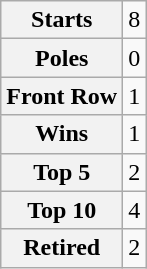<table class="wikitable" style="text-align:center">
<tr>
<th>Starts</th>
<td>8</td>
</tr>
<tr>
<th>Poles</th>
<td>0</td>
</tr>
<tr>
<th>Front Row</th>
<td>1</td>
</tr>
<tr>
<th>Wins</th>
<td>1</td>
</tr>
<tr>
<th>Top 5</th>
<td>2</td>
</tr>
<tr>
<th>Top 10</th>
<td>4</td>
</tr>
<tr>
<th>Retired</th>
<td>2</td>
</tr>
</table>
